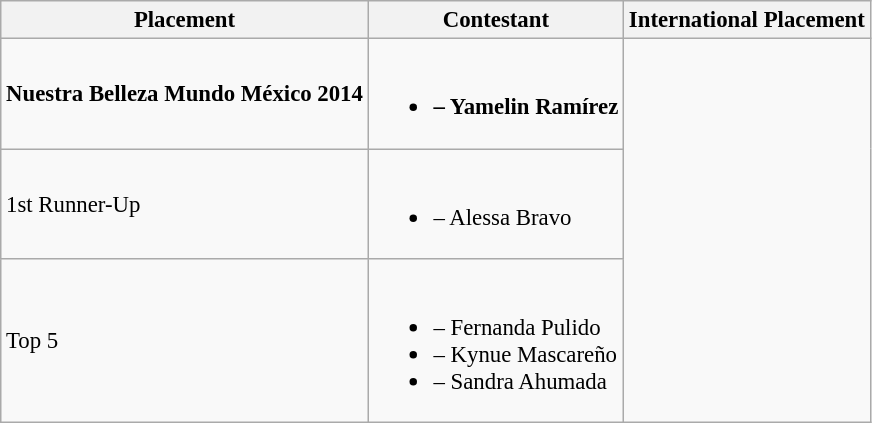<table class="wikitable sortable" style="font-size: 95%;">
<tr>
<th>Placement</th>
<th>Contestant</th>
<th>International Placement</th>
</tr>
<tr>
<td><strong>Nuestra Belleza Mundo México 2014</strong></td>
<td><br><ul><li><strong> – Yamelin Ramírez</strong></li></ul></td>
</tr>
<tr>
<td>1st Runner-Up</td>
<td><br><ul><li> – Alessa Bravo</li></ul></td>
</tr>
<tr>
<td>Top 5</td>
<td><br><ul><li> – Fernanda Pulido</li><li> – Kynue Mascareño</li><li> – Sandra Ahumada</li></ul></td>
</tr>
</table>
